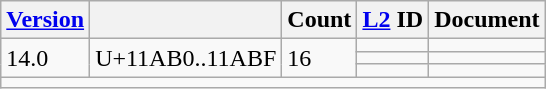<table class="wikitable sticky-header">
<tr>
<th><a href='#'>Version</a></th>
<th></th>
<th>Count</th>
<th><a href='#'>L2</a> ID</th>
<th>Document</th>
</tr>
<tr>
<td rowspan="3">14.0</td>
<td rowspan="3">U+11AB0..11ABF</td>
<td rowspan="3">16</td>
<td></td>
<td></td>
</tr>
<tr>
<td></td>
<td></td>
</tr>
<tr>
<td></td>
<td></td>
</tr>
<tr class="sortbottom">
<td colspan="5"></td>
</tr>
</table>
